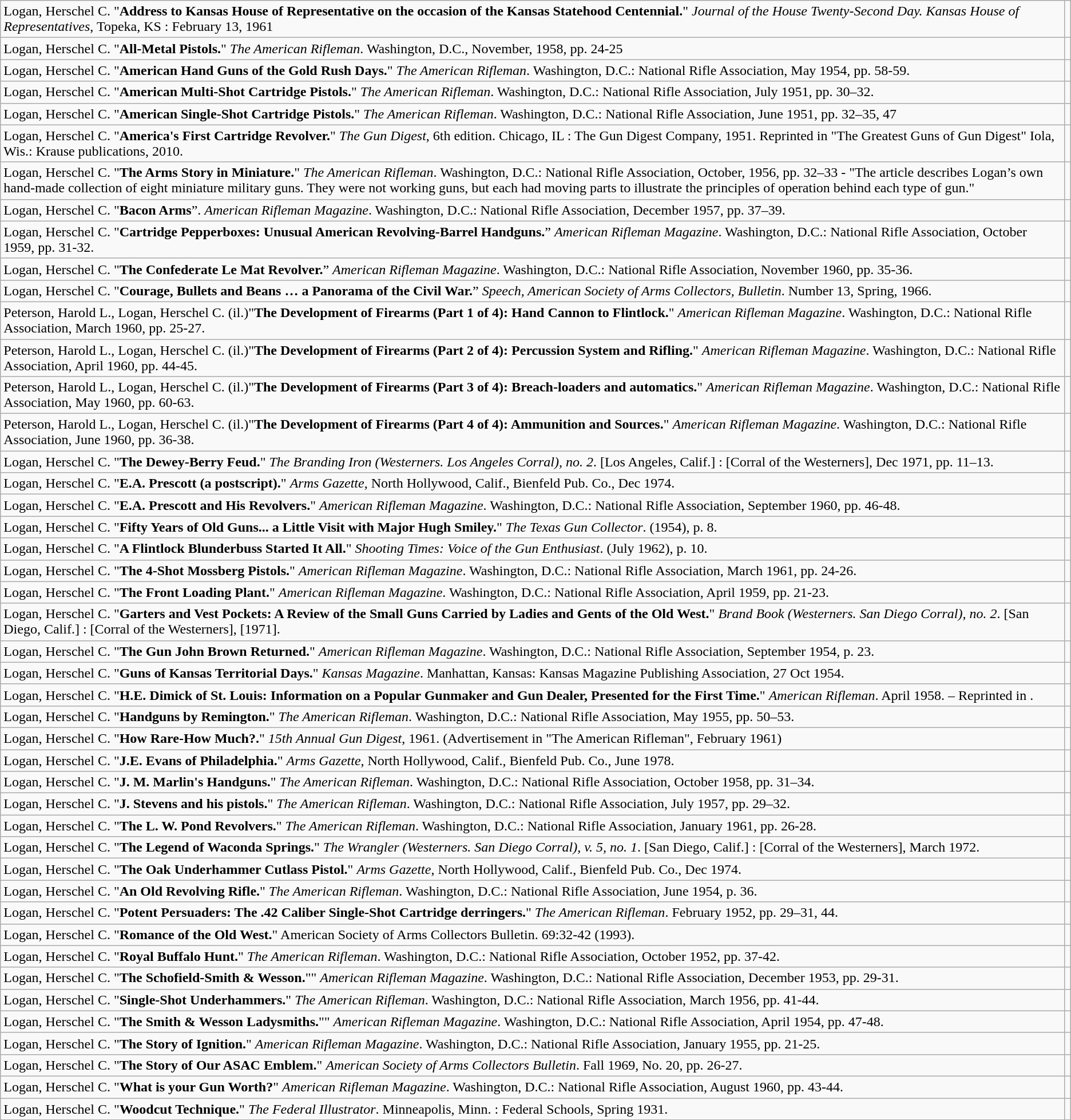<table class="wikitable ">
<tr>
<td>Logan, Herschel C. "<strong>Address to Kansas House of Representative on the occasion of the Kansas Statehood Centennial.</strong>" <em>Journal of the House Twenty-Second Day. Kansas House of Representatives</em>, Topeka, KS : February 13, 1961</td>
<td></td>
</tr>
<tr>
<td>Logan, Herschel C. "<strong>All-Metal Pistols.</strong>" <em>The American Rifleman</em>. Washington, D.C., November, 1958, pp. 24-25</td>
<td></td>
</tr>
<tr>
<td>Logan, Herschel C. "<strong>American Hand Guns of the Gold Rush Days.</strong>" <em>The American Rifleman</em>. Washington, D.C.: National Rifle Association, May 1954, pp. 58-59.</td>
<td></td>
</tr>
<tr>
<td>Logan, Herschel C. "<strong>American Multi-Shot Cartridge Pistols.</strong>" <em>The American Rifleman</em>. Washington, D.C.: National Rifle Association, July 1951, pp. 30–32.</td>
<td></td>
</tr>
<tr>
<td>Logan, Herschel C. "<strong>American Single-Shot Cartridge Pistols.</strong>" <em>The American Rifleman</em>. Washington, D.C.: National Rifle Association, June 1951, pp. 32–35, 47</td>
<td></td>
</tr>
<tr>
<td>Logan, Herschel C. "<strong>America's First Cartridge Revolver.</strong>" <em>The Gun Digest</em>, 6th edition. Chicago, IL : The Gun Digest Company, 1951. Reprinted in "The Greatest Guns of Gun Digest" Iola, Wis.: Krause publications, 2010.</td>
<td></td>
</tr>
<tr>
<td>Logan, Herschel C. "<strong>The Arms Story in Miniature.</strong>" <em>The American Rifleman</em>. Washington, D.C.: National Rifle Association, October, 1956, pp. 32–33 - "The article describes Logan’s own hand-made collection of eight miniature military guns. They were not working guns, but each had moving parts to illustrate the principles of operation behind each type of gun."</td>
<td></td>
</tr>
<tr>
<td>Logan, Herschel C. "<strong>Bacon Arms</strong>”. <em>American Rifleman Magazine</em>. Washington, D.C.: National Rifle Association, December 1957, pp. 37–39.</td>
<td></td>
</tr>
<tr>
<td>Logan, Herschel C. "<strong>Cartridge Pepperboxes: Unusual American Revolving-Barrel Handguns.</strong>” <em>American Rifleman Magazine</em>. Washington, D.C.: National Rifle Association, October 1959, pp. 31-32.</td>
<td></td>
</tr>
<tr>
<td>Logan, Herschel C. "<strong>The Confederate Le Mat Revolver.</strong>” <em>American Rifleman Magazine</em>. Washington, D.C.: National Rifle Association, November 1960, pp. 35-36.</td>
<td></td>
</tr>
<tr>
<td>Logan, Herschel C. "<strong>Courage, Bullets and Beans … a Panorama of the Civil War.</strong>” <em>Speech, American Society of Arms Collectors, Bulletin</em>. Number 13, Spring, 1966.</td>
<td></td>
</tr>
<tr>
<td>Peterson, Harold L., Logan, Herschel C. (il.)"<strong>The Development of Firearms (Part 1 of 4): Hand Cannon to Flintlock.</strong>" <em>American Rifleman Magazine</em>. Washington, D.C.: National Rifle Association, March 1960, pp. 25-27.</td>
<td></td>
</tr>
<tr>
<td>Peterson, Harold L., Logan, Herschel C. (il.)"<strong>The Development of Firearms (Part 2 of 4): Percussion System and Rifling.</strong>" <em>American Rifleman Magazine</em>. Washington, D.C.: National Rifle Association, April 1960, pp. 44-45.</td>
<td></td>
</tr>
<tr>
<td>Peterson, Harold L., Logan, Herschel C. (il.)"<strong>The Development of Firearms (Part 3 of 4): Breach-loaders and automatics.</strong>" <em>American Rifleman Magazine</em>. Washington, D.C.: National Rifle Association, May 1960, pp. 60-63.</td>
<td></td>
</tr>
<tr>
<td>Peterson, Harold L., Logan, Herschel C. (il.)"<strong>The Development of Firearms (Part 4 of 4): Ammunition and Sources.</strong>" <em>American Rifleman Magazine</em>. Washington, D.C.: National Rifle Association, June 1960, pp. 36-38.</td>
<td></td>
</tr>
<tr>
<td>Logan, Herschel C. "<strong>The Dewey-Berry Feud.</strong>" <em>The Branding Iron (Westerners. Los Angeles Corral), no. 2</em>. [Los Angeles, Calif.] : [Corral of the Westerners], Dec 1971, pp. 11–13.</td>
<td></td>
</tr>
<tr>
<td>Logan, Herschel C. "<strong>E.A. Prescott (a postscript).</strong>" <em>Arms Gazette</em>, North Hollywood, Calif., Bienfeld Pub. Co., Dec 1974.</td>
<td></td>
</tr>
<tr>
<td>Logan, Herschel C. "<strong>E.A. Prescott and His Revolvers.</strong>" <em>American Rifleman Magazine</em>. Washington, D.C.: National Rifle Association, September 1960, pp. 46-48.</td>
<td></td>
</tr>
<tr>
<td>Logan, Herschel C. "<strong>Fifty Years of Old Guns... a Little Visit with Major Hugh Smiley.</strong>" <em>The Texas Gun Collector</em>. (1954), p. 8.</td>
<td></td>
</tr>
<tr>
<td>Logan, Herschel C. "<strong>A Flintlock Blunderbuss Started It All.</strong>" <em>Shooting Times: Voice of the Gun Enthusiast</em>. (July 1962), p. 10.</td>
<td></td>
</tr>
<tr>
<td>Logan, Herschel C. "<strong>The 4-Shot Mossberg Pistols.</strong>" <em>American Rifleman Magazine</em>. Washington, D.C.: National Rifle Association, March 1961, pp. 24-26.</td>
<td></td>
</tr>
<tr>
<td>Logan, Herschel C. "<strong>The Front Loading Plant.</strong>" <em>American Rifleman Magazine</em>. Washington, D.C.: National Rifle Association, April 1959, pp. 21-23.</td>
<td></td>
</tr>
<tr>
<td>Logan, Herschel C. "<strong>Garters and Vest Pockets: A Review of the Small Guns Carried by Ladies and Gents of the Old West.</strong>" <em>Brand Book (Westerners. San Diego Corral), no. 2</em>. [San Diego, Calif.] : [Corral of the Westerners], [1971].</td>
<td></td>
</tr>
<tr>
<td>Logan, Herschel C. "<strong>The Gun John Brown Returned.</strong>"  <em>American Rifleman Magazine</em>. Washington, D.C.: National Rifle Association, September 1954, p. 23.</td>
<td></td>
</tr>
<tr>
<td>Logan, Herschel C. "<strong>Guns of Kansas Territorial Days.</strong>" <em>Kansas Magazine</em>. Manhattan, Kansas: Kansas Magazine Publishing Association, 27 Oct 1954.</td>
<td></td>
</tr>
<tr>
<td>Logan, Herschel C. "<strong>H.E. Dimick of St. Louis: Information on a Popular Gunmaker and Gun Dealer, Presented for the First Time.</strong>" <em>American Rifleman</em>. April 1958. – Reprinted in .</td>
<td></td>
</tr>
<tr>
<td>Logan, Herschel C. "<strong>Handguns by Remington.</strong>" <em>The American Rifleman</em>. Washington, D.C.: National Rifle Association, May 1955, pp. 50–53.</td>
<td></td>
</tr>
<tr>
<td>Logan, Herschel C. "<strong>How Rare-How Much?.</strong>" <em>15th Annual Gun Digest</em>, 1961. (Advertisement in "The American Rifleman", February 1961)</td>
<td></td>
</tr>
<tr>
<td>Logan, Herschel C. "<strong>J.E. Evans of Philadelphia.</strong>" <em>Arms Gazette</em>, North Hollywood, Calif., Bienfeld Pub. Co., June 1978.</td>
<td></td>
</tr>
<tr>
<td>Logan, Herschel C. "<strong>J. M. Marlin's Handguns.</strong>" <em>The American Rifleman</em>. Washington, D.C.: National Rifle Association, October 1958, pp. 31–34.</td>
<td></td>
</tr>
<tr>
<td>Logan, Herschel C. "<strong>J. Stevens and his pistols.</strong>" <em>The American Rifleman</em>. Washington, D.C.: National Rifle Association, July 1957, pp. 29–32.</td>
<td></td>
</tr>
<tr>
<td>Logan, Herschel C. "<strong>The L. W. Pond Revolvers.</strong>" <em>The American Rifleman</em>. Washington, D.C.: National Rifle Association, January 1961, pp. 26-28.</td>
<td></td>
</tr>
<tr>
<td>Logan, Herschel C. "<strong>The Legend of Waconda Springs.</strong>" <em>The Wrangler (Westerners. San Diego Corral), v. 5, no. 1</em>. [San Diego, Calif.] : [Corral of the Westerners], March 1972.</td>
<td></td>
</tr>
<tr>
<td>Logan, Herschel C. "<strong>The Oak Underhammer Cutlass Pistol.</strong>" <em>Arms Gazette</em>, North Hollywood, Calif., Bienfeld Pub. Co., Dec 1974.</td>
<td></td>
</tr>
<tr>
<td>Logan, Herschel C. "<strong>An Old Revolving Rifle.</strong>" <em>The American Rifleman</em>. Washington, D.C.: National Rifle Association, June 1954, p. 36.</td>
<td></td>
</tr>
<tr>
<td>Logan, Herschel C. "<strong>Potent Persuaders: The .42 Caliber Single-Shot Cartridge derringers.</strong>" <em>The American Rifleman</em>. February 1952, pp. 29–31, 44.</td>
<td></td>
</tr>
<tr>
<td>Logan, Herschel C. "<strong>Romance of the Old West.</strong>" American Society of Arms Collectors Bulletin. 69:32-42 (1993).</td>
<td></td>
</tr>
<tr>
<td>Logan, Herschel C. "<strong>Royal Buffalo Hunt.</strong>" <em>The American Rifleman</em>. Washington, D.C.: National Rifle Association, October 1952, pp. 37-42.</td>
<td></td>
</tr>
<tr>
<td>Logan, Herschel C. "<strong>The Schofield-Smith & Wesson.</strong>"" <em>American Rifleman Magazine</em>. Washington, D.C.: National Rifle Association, December 1953, pp. 29-31.</td>
<td></td>
</tr>
<tr>
<td>Logan, Herschel C. "<strong>Single-Shot Underhammers.</strong>" <em>The American Rifleman</em>. Washington, D.C.: National Rifle Association, March 1956, pp. 41-44.</td>
<td></td>
</tr>
<tr>
<td>Logan, Herschel C. "<strong>The Smith & Wesson Ladysmiths.</strong>"" <em>American Rifleman Magazine</em>. Washington, D.C.: National Rifle Association, April 1954, pp. 47-48.</td>
<td></td>
</tr>
<tr>
<td>Logan, Herschel C. "<strong>The Story of Ignition.</strong>"  <em>American Rifleman Magazine</em>. Washington, D.C.: National Rifle Association, January 1955, pp. 21-25.</td>
<td></td>
</tr>
<tr>
<td>Logan, Herschel C. "<strong>The Story of Our ASAC Emblem.</strong>"  <em>American Society of Arms Collectors Bulletin</em>. Fall 1969, No. 20, pp. 26-27.</td>
<td></td>
</tr>
<tr>
<td>Logan, Herschel C. "<strong>What is your Gun Worth?</strong>"  <em>American Rifleman Magazine</em>. Washington, D.C.: National Rifle Association, August 1960, pp. 43-44.</td>
<td></td>
</tr>
<tr>
<td>Logan, Herschel C. "<strong>Woodcut Technique.</strong>"  <em>The Federal Illustrator</em>. Minneapolis, Minn. : Federal Schools, Spring 1931.</td>
<td></td>
</tr>
</table>
